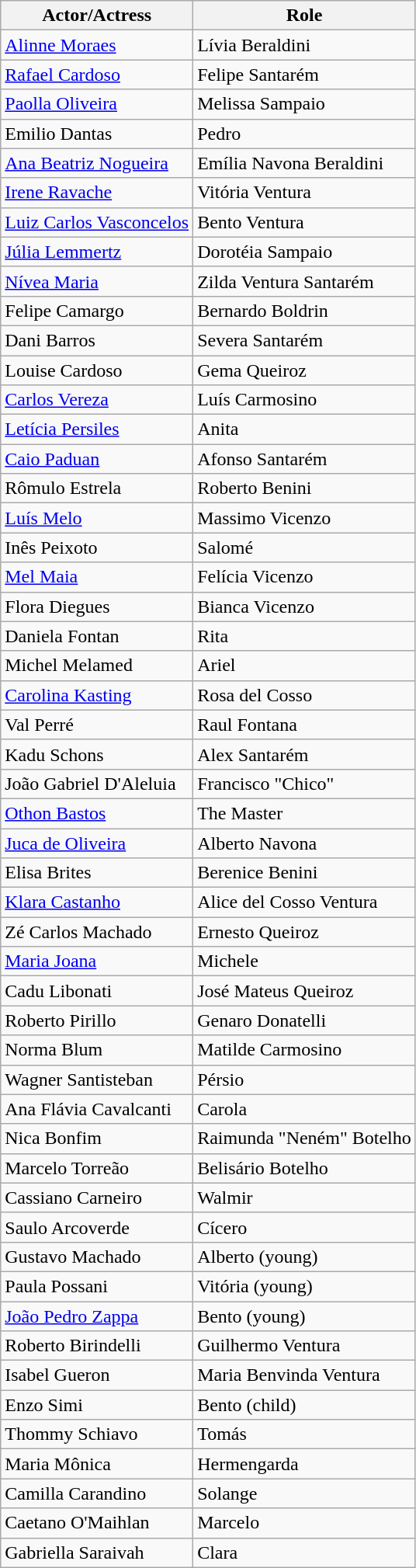<table class="wikitable sortable">
<tr>
<th>Actor/Actress</th>
<th>Role</th>
</tr>
<tr>
<td><a href='#'>Alinne Moraes</a></td>
<td>Lívia Beraldini</td>
</tr>
<tr>
<td><a href='#'>Rafael Cardoso</a></td>
<td>Felipe Santarém </td>
</tr>
<tr>
<td><a href='#'>Paolla Oliveira</a></td>
<td>Melissa Sampaio</td>
</tr>
<tr>
<td>Emilio Dantas</td>
<td>Pedro</td>
</tr>
<tr>
<td><a href='#'>Ana Beatriz Nogueira</a></td>
<td>Emília Navona Beraldini</td>
</tr>
<tr>
<td><a href='#'>Irene Ravache</a></td>
<td>Vitória Ventura</td>
</tr>
<tr>
<td><a href='#'>Luiz Carlos Vasconcelos</a></td>
<td>Bento Ventura</td>
</tr>
<tr>
<td><a href='#'>Júlia Lemmertz</a></td>
<td>Dorotéia Sampaio</td>
</tr>
<tr>
<td><a href='#'>Nívea Maria</a></td>
<td>Zilda Ventura Santarém</td>
</tr>
<tr>
<td>Felipe Camargo</td>
<td>Bernardo Boldrin</td>
</tr>
<tr>
<td>Dani Barros</td>
<td>Severa Santarém</td>
</tr>
<tr>
<td>Louise Cardoso</td>
<td>Gema Queiroz</td>
</tr>
<tr>
<td><a href='#'>Carlos Vereza</a></td>
<td>Luís Carmosino</td>
</tr>
<tr>
<td><a href='#'>Letícia Persiles</a></td>
<td>Anita</td>
</tr>
<tr>
<td><a href='#'>Caio Paduan</a></td>
<td>Afonso Santarém</td>
</tr>
<tr>
<td>Rômulo Estrela</td>
<td>Roberto Benini</td>
</tr>
<tr>
<td><a href='#'>Luís Melo</a></td>
<td>Massimo Vicenzo</td>
</tr>
<tr>
<td>Inês Peixoto</td>
<td>Salomé</td>
</tr>
<tr>
<td><a href='#'>Mel Maia</a></td>
<td>Felícia Vicenzo</td>
</tr>
<tr>
<td>Flora Diegues</td>
<td>Bianca Vicenzo</td>
</tr>
<tr>
<td>Daniela Fontan</td>
<td>Rita</td>
</tr>
<tr>
<td>Michel Melamed</td>
<td>Ariel</td>
</tr>
<tr>
<td><a href='#'>Carolina Kasting</a></td>
<td>Rosa del Cosso</td>
</tr>
<tr>
<td>Val Perré</td>
<td>Raul Fontana</td>
</tr>
<tr>
<td>Kadu Schons</td>
<td>Alex Santarém</td>
</tr>
<tr>
<td>João Gabriel D'Aleluia</td>
<td>Francisco "Chico"</td>
</tr>
<tr>
<td><a href='#'>Othon Bastos</a></td>
<td>The Master</td>
</tr>
<tr>
<td><a href='#'>Juca de Oliveira</a></td>
<td>Alberto Navona</td>
</tr>
<tr>
<td>Elisa Brites</td>
<td>Berenice Benini</td>
</tr>
<tr>
<td><a href='#'>Klara Castanho</a></td>
<td>Alice del Cosso Ventura</td>
</tr>
<tr>
<td>Zé Carlos Machado</td>
<td>Ernesto Queiroz</td>
</tr>
<tr>
<td><a href='#'>Maria Joana</a></td>
<td>Michele</td>
</tr>
<tr>
<td>Cadu Libonati</td>
<td>José Mateus Queiroz</td>
</tr>
<tr>
<td>Roberto Pirillo</td>
<td>Genaro Donatelli</td>
</tr>
<tr>
<td>Norma Blum</td>
<td>Matilde Carmosino</td>
</tr>
<tr>
<td>Wagner Santisteban</td>
<td>Pérsio</td>
</tr>
<tr>
<td>Ana Flávia Cavalcanti</td>
<td>Carola</td>
</tr>
<tr>
<td>Nica Bonfim</td>
<td>Raimunda "Neném" Botelho</td>
</tr>
<tr>
<td>Marcelo Torreão</td>
<td>Belisário Botelho</td>
</tr>
<tr>
<td>Cassiano Carneiro</td>
<td>Walmir</td>
</tr>
<tr>
<td>Saulo Arcoverde</td>
<td>Cícero</td>
</tr>
<tr>
<td>Gustavo Machado</td>
<td>Alberto (young)</td>
</tr>
<tr>
<td>Paula Possani</td>
<td>Vitória (young)</td>
</tr>
<tr>
<td><a href='#'>João Pedro Zappa</a></td>
<td>Bento (young)</td>
</tr>
<tr>
<td>Roberto Birindelli</td>
<td>Guilhermo Ventura</td>
</tr>
<tr>
<td>Isabel Gueron</td>
<td>Maria Benvinda Ventura</td>
</tr>
<tr>
<td>Enzo Simi</td>
<td>Bento (child)</td>
</tr>
<tr>
<td>Thommy Schiavo</td>
<td>Tomás</td>
</tr>
<tr>
<td>Maria Mônica</td>
<td>Hermengarda</td>
</tr>
<tr>
<td>Camilla Carandino</td>
<td>Solange</td>
</tr>
<tr>
<td>Caetano O'Maihlan</td>
<td>Marcelo</td>
</tr>
<tr>
<td>Gabriella Saraivah</td>
<td>Clara</td>
</tr>
</table>
